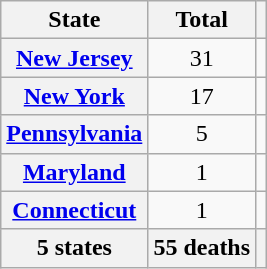<table class="wikitable floatright" style="text-align:center;">
<tr>
<th scope="col">State</th>
<th scope="col">Total</th>
<th scope="col"></th>
</tr>
<tr>
<th scope="row"><a href='#'>New Jersey</a></th>
<td>31</td>
<td></td>
</tr>
<tr>
<th scope="row"><a href='#'>New York</a></th>
<td>17</td>
<td></td>
</tr>
<tr>
<th scope="row"><a href='#'>Pennsylvania</a></th>
<td>5</td>
<td></td>
</tr>
<tr>
<th scope="row"><a href='#'>Maryland</a></th>
<td>1</td>
<td></td>
</tr>
<tr>
<th scope="row"><a href='#'>Connecticut</a></th>
<td>1</td>
<td></td>
</tr>
<tr>
<th>5 states</th>
<th>55 deaths</th>
<th></th>
</tr>
</table>
